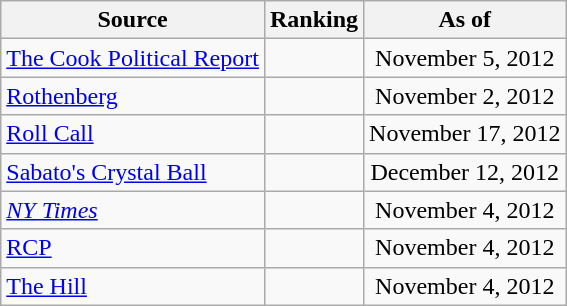<table class="wikitable" style="text-align:center">
<tr>
<th>Source</th>
<th>Ranking</th>
<th>As of</th>
</tr>
<tr>
<td align=left><a href='#'>The Cook Political Report</a></td>
<td></td>
<td>November 5, 2012</td>
</tr>
<tr>
<td align=left><a href='#'>Rothenberg</a></td>
<td></td>
<td>November 2, 2012</td>
</tr>
<tr>
<td align=left><a href='#'>Roll Call</a></td>
<td></td>
<td>November 17, 2012</td>
</tr>
<tr>
<td align=left><a href='#'>Sabato's Crystal Ball</a></td>
<td></td>
<td>December 12, 2012</td>
</tr>
<tr>
<td align=left><a href='#'><em>NY Times</em></a></td>
<td></td>
<td>November 4, 2012</td>
</tr>
<tr>
<td align="left"><a href='#'>RCP</a></td>
<td></td>
<td>November 4, 2012</td>
</tr>
<tr>
<td align=left><a href='#'>The Hill</a></td>
<td></td>
<td>November 4, 2012</td>
</tr>
</table>
